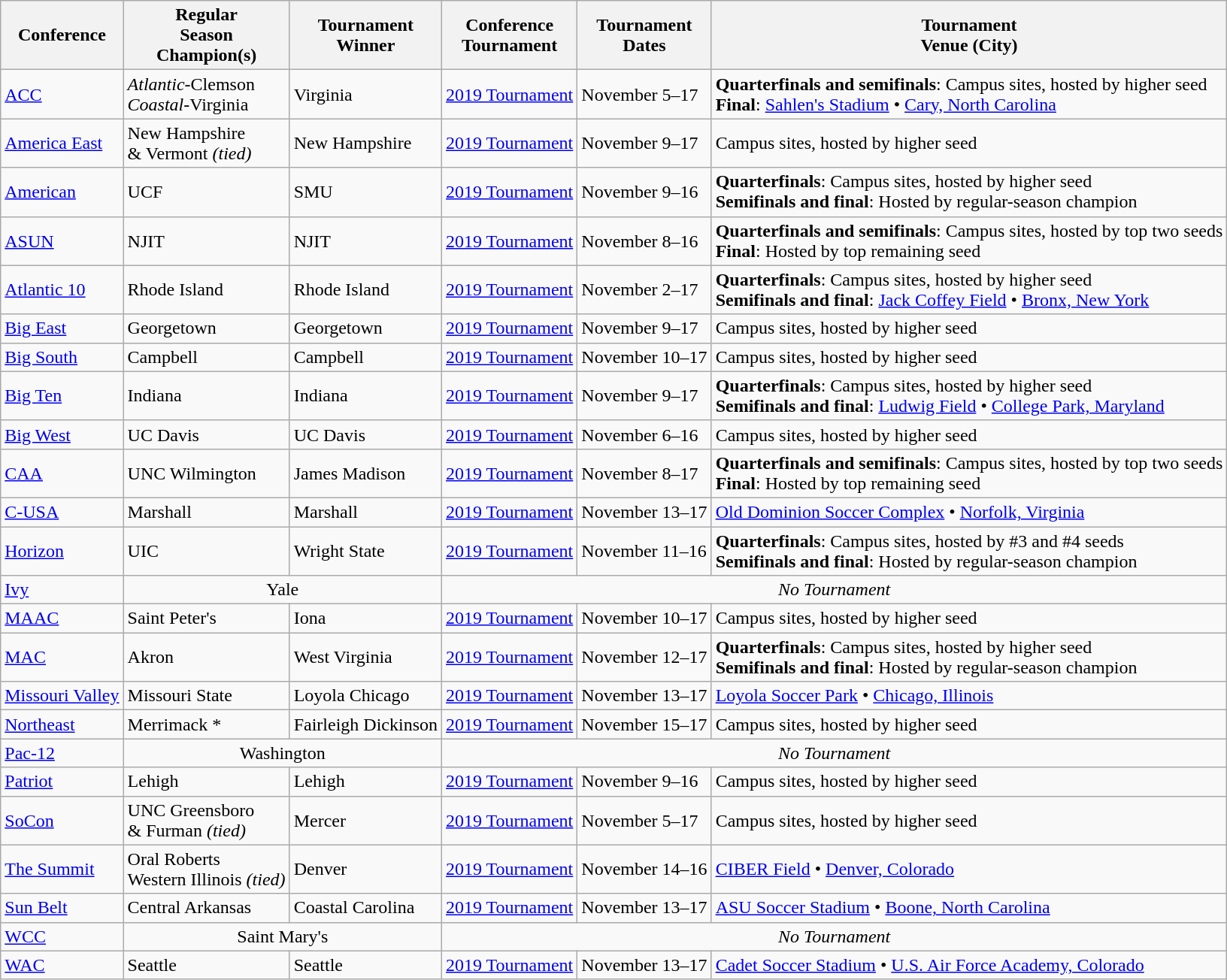<table class="wikitable">
<tr>
<th>Conference</th>
<th>Regular <br> Season <br> Champion(s)</th>
<th>Tournament <br> Winner</th>
<th>Conference <br> Tournament</th>
<th>Tournament<br>Dates</th>
<th>Tournament <br> Venue (City)</th>
</tr>
<tr>
<td><a href='#'>ACC</a></td>
<td><em>Atlantic</em>-Clemson<br><em>Coastal</em>-Virginia</td>
<td>Virginia</td>
<td><a href='#'>2019 Tournament</a></td>
<td>November 5–17</td>
<td><strong>Quarterfinals and semifinals</strong>: Campus sites, hosted by higher seed<br><strong>Final</strong>: <a href='#'>Sahlen's Stadium</a> • <a href='#'>Cary, North Carolina</a></td>
</tr>
<tr>
<td><a href='#'>America East</a></td>
<td>New Hampshire<br>& Vermont <em>(tied)</em></td>
<td>New Hampshire</td>
<td><a href='#'>2019 Tournament</a></td>
<td>November 9–17</td>
<td>Campus sites, hosted by higher seed</td>
</tr>
<tr>
<td><a href='#'>American</a></td>
<td>UCF</td>
<td>SMU</td>
<td><a href='#'>2019 Tournament</a></td>
<td>November 9–16</td>
<td><strong>Quarterfinals</strong>: Campus sites, hosted by higher seed<br><strong>Semifinals and final</strong>: Hosted by regular-season champion</td>
</tr>
<tr>
<td><a href='#'>ASUN</a></td>
<td>NJIT</td>
<td>NJIT</td>
<td><a href='#'>2019 Tournament</a></td>
<td>November 8–16</td>
<td><strong>Quarterfinals and semifinals</strong>: Campus sites, hosted by top two seeds<br><strong>Final</strong>: Hosted by top remaining seed</td>
</tr>
<tr>
<td><a href='#'>Atlantic 10</a></td>
<td>Rhode Island</td>
<td>Rhode Island</td>
<td><a href='#'>2019 Tournament</a></td>
<td>November 2–17</td>
<td><strong>Quarterfinals</strong>: Campus sites, hosted by higher seed<br><strong>Semifinals and final</strong>: <a href='#'>Jack Coffey Field</a> • <a href='#'>Bronx, New York</a></td>
</tr>
<tr>
<td><a href='#'>Big East</a></td>
<td>Georgetown</td>
<td>Georgetown</td>
<td><a href='#'>2019 Tournament</a></td>
<td>November 9–17</td>
<td>Campus sites, hosted by higher seed</td>
</tr>
<tr>
<td><a href='#'>Big South</a></td>
<td>Campbell</td>
<td>Campbell</td>
<td><a href='#'>2019 Tournament</a></td>
<td>November 10–17</td>
<td>Campus sites, hosted by higher seed</td>
</tr>
<tr>
<td><a href='#'>Big Ten</a></td>
<td>Indiana</td>
<td>Indiana</td>
<td><a href='#'>2019 Tournament</a></td>
<td>November 9–17</td>
<td><strong>Quarterfinals</strong>: Campus sites, hosted by higher seed<br><strong>Semifinals and final</strong>: <a href='#'>Ludwig Field</a> • <a href='#'>College Park, Maryland</a></td>
</tr>
<tr>
<td><a href='#'>Big West</a></td>
<td>UC Davis</td>
<td>UC Davis</td>
<td><a href='#'>2019 Tournament</a></td>
<td>November 6–16</td>
<td>Campus sites, hosted by higher seed</td>
</tr>
<tr>
<td><a href='#'>CAA</a></td>
<td>UNC Wilmington</td>
<td>James Madison</td>
<td><a href='#'>2019 Tournament</a></td>
<td>November 8–17</td>
<td><strong>Quarterfinals and semifinals</strong>: Campus sites, hosted by top two seeds<br><strong>Final</strong>: Hosted by top remaining seed</td>
</tr>
<tr>
<td><a href='#'>C-USA</a></td>
<td>Marshall</td>
<td>Marshall</td>
<td><a href='#'>2019 Tournament</a></td>
<td>November 13–17</td>
<td><a href='#'>Old Dominion Soccer Complex</a> • <a href='#'>Norfolk, Virginia</a></td>
</tr>
<tr>
<td><a href='#'>Horizon</a></td>
<td>UIC</td>
<td>Wright State</td>
<td><a href='#'>2019 Tournament</a></td>
<td>November 11–16</td>
<td><strong>Quarterfinals</strong>: Campus sites, hosted by #3 and #4 seeds<br><strong>Semifinals and final</strong>: Hosted by regular-season champion</td>
</tr>
<tr>
<td><a href='#'>Ivy</a></td>
<td colspan=2 align=center>Yale</td>
<td colspan=3 align=center><em>No Tournament</em></td>
</tr>
<tr>
<td><a href='#'>MAAC</a></td>
<td>Saint Peter's</td>
<td>Iona</td>
<td><a href='#'>2019 Tournament</a></td>
<td>November 10–17</td>
<td>Campus sites, hosted by higher seed</td>
</tr>
<tr>
<td><a href='#'>MAC</a></td>
<td>Akron</td>
<td>West Virginia</td>
<td><a href='#'>2019 Tournament</a></td>
<td>November 12–17</td>
<td><strong>Quarterfinals</strong>: Campus sites, hosted by higher seed<br><strong>Semifinals and final</strong>: Hosted by regular-season champion</td>
</tr>
<tr>
<td><a href='#'>Missouri Valley</a></td>
<td>Missouri State</td>
<td>Loyola Chicago</td>
<td><a href='#'>2019 Tournament</a></td>
<td>November 13–17</td>
<td><a href='#'>Loyola Soccer Park</a> • <a href='#'>Chicago, Illinois</a></td>
</tr>
<tr>
<td><a href='#'>Northeast</a></td>
<td>Merrimack *</td>
<td>Fairleigh Dickinson</td>
<td><a href='#'>2019 Tournament</a></td>
<td>November 15–17</td>
<td>Campus sites, hosted by higher seed</td>
</tr>
<tr>
<td><a href='#'>Pac-12</a></td>
<td colspan=2 align=center>Washington</td>
<td colspan=3 align=center><em>No Tournament</em></td>
</tr>
<tr>
<td><a href='#'>Patriot</a></td>
<td>Lehigh</td>
<td>Lehigh</td>
<td><a href='#'>2019 Tournament</a></td>
<td>November 9–16</td>
<td>Campus sites, hosted by higher seed</td>
</tr>
<tr>
<td><a href='#'>SoCon</a></td>
<td>UNC Greensboro<br>& Furman <em>(tied)</em></td>
<td>Mercer</td>
<td><a href='#'>2019 Tournament</a></td>
<td>November 5–17</td>
<td>Campus sites, hosted by higher seed</td>
</tr>
<tr>
<td><a href='#'>The Summit</a></td>
<td>Oral Roberts<br>Western Illinois <em>(tied)</em></td>
<td>Denver</td>
<td><a href='#'>2019 Tournament</a></td>
<td>November 14–16</td>
<td><a href='#'>CIBER Field</a> • <a href='#'>Denver, Colorado</a></td>
</tr>
<tr>
<td><a href='#'>Sun Belt</a></td>
<td>Central Arkansas</td>
<td>Coastal Carolina</td>
<td><a href='#'>2019 Tournament</a></td>
<td>November 13–17</td>
<td><a href='#'>ASU Soccer Stadium</a> • <a href='#'>Boone, North Carolina</a></td>
</tr>
<tr>
<td><a href='#'>WCC</a></td>
<td colspan=2 align=center>Saint Mary's</td>
<td colspan=3 align=center><em>No Tournament</em></td>
</tr>
<tr>
<td><a href='#'>WAC</a></td>
<td>Seattle</td>
<td>Seattle</td>
<td><a href='#'>2019 Tournament</a></td>
<td>November 13–17</td>
<td><a href='#'>Cadet Soccer Stadium</a> • <a href='#'>U.S. Air Force Academy, Colorado</a></td>
</tr>
</table>
